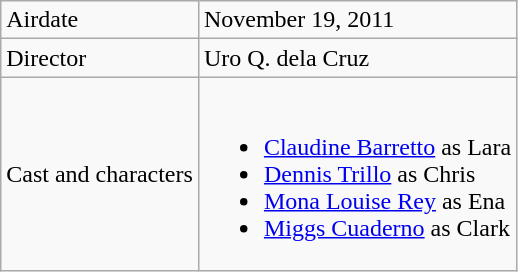<table class="wikitable">
<tr>
<td>Airdate</td>
<td>November 19, 2011</td>
</tr>
<tr>
<td>Director</td>
<td>Uro Q. dela Cruz</td>
</tr>
<tr>
<td>Cast and characters</td>
<td><br><ul><li><a href='#'>Claudine Barretto</a> as Lara</li><li><a href='#'>Dennis Trillo</a> as Chris</li><li><a href='#'>Mona Louise Rey</a> as Ena</li><li><a href='#'>Miggs Cuaderno</a> as Clark</li></ul></td>
</tr>
</table>
